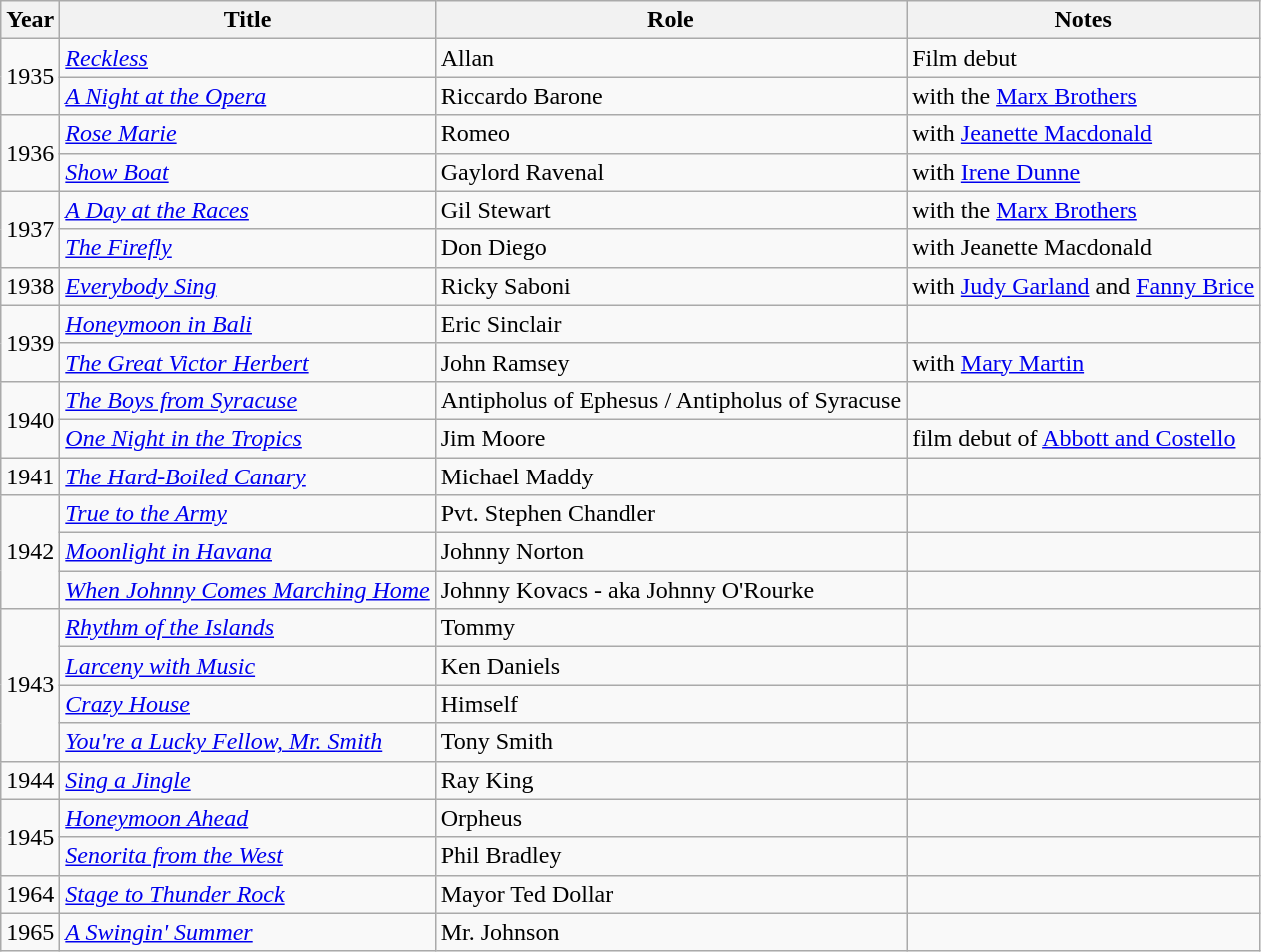<table class="wikitable">
<tr>
<th>Year</th>
<th>Title</th>
<th>Role</th>
<th>Notes</th>
</tr>
<tr>
<td rowspan=2>1935</td>
<td><em><a href='#'>Reckless</a></em></td>
<td>Allan</td>
<td>Film debut</td>
</tr>
<tr>
<td><em><a href='#'>A Night at the Opera</a></em></td>
<td>Riccardo Barone</td>
<td>with the <a href='#'>Marx Brothers</a></td>
</tr>
<tr>
<td rowspan=2>1936</td>
<td><em><a href='#'>Rose Marie</a></em></td>
<td>Romeo</td>
<td>with <a href='#'>Jeanette Macdonald</a></td>
</tr>
<tr>
<td><em><a href='#'>Show Boat</a></em></td>
<td>Gaylord Ravenal</td>
<td>with <a href='#'>Irene Dunne</a></td>
</tr>
<tr>
<td rowspan=2>1937</td>
<td><em><a href='#'>A Day at the Races</a></em></td>
<td>Gil Stewart</td>
<td>with the <a href='#'>Marx Brothers</a></td>
</tr>
<tr>
<td><em><a href='#'>The Firefly</a></em></td>
<td>Don Diego</td>
<td>with Jeanette Macdonald</td>
</tr>
<tr>
<td>1938</td>
<td><em><a href='#'>Everybody Sing</a></em></td>
<td>Ricky Saboni</td>
<td>with <a href='#'>Judy Garland</a> and <a href='#'>Fanny Brice</a></td>
</tr>
<tr>
<td rowspan=2>1939</td>
<td><em><a href='#'>Honeymoon in Bali</a></em></td>
<td>Eric Sinclair</td>
<td></td>
</tr>
<tr>
<td><em><a href='#'>The Great Victor Herbert</a></em></td>
<td>John Ramsey</td>
<td>with <a href='#'>Mary Martin</a></td>
</tr>
<tr>
<td rowspan=2>1940</td>
<td><em><a href='#'>The Boys from Syracuse</a></em></td>
<td>Antipholus of Ephesus / Antipholus of Syracuse</td>
<td></td>
</tr>
<tr>
<td><em><a href='#'>One Night in the Tropics</a></em></td>
<td>Jim Moore</td>
<td>film debut of <a href='#'>Abbott and Costello</a></td>
</tr>
<tr>
<td>1941</td>
<td><em><a href='#'>The Hard-Boiled Canary</a></em></td>
<td>Michael Maddy</td>
<td></td>
</tr>
<tr>
<td rowspan=3>1942</td>
<td><em><a href='#'>True to the Army</a></em></td>
<td>Pvt. Stephen Chandler</td>
<td></td>
</tr>
<tr>
<td><em><a href='#'>Moonlight in Havana</a></em></td>
<td>Johnny Norton</td>
<td></td>
</tr>
<tr>
<td><em><a href='#'>When Johnny Comes Marching Home</a></em></td>
<td>Johnny Kovacs - aka Johnny O'Rourke</td>
<td></td>
</tr>
<tr>
<td rowspan=4>1943</td>
<td><em><a href='#'>Rhythm of the Islands</a></em></td>
<td>Tommy</td>
<td></td>
</tr>
<tr>
<td><em><a href='#'>Larceny with Music</a></em></td>
<td>Ken Daniels</td>
<td></td>
</tr>
<tr>
<td><em><a href='#'>Crazy House</a></em></td>
<td>Himself</td>
<td></td>
</tr>
<tr>
<td><em><a href='#'>You're a Lucky Fellow, Mr. Smith</a></em></td>
<td>Tony Smith</td>
<td></td>
</tr>
<tr>
<td>1944</td>
<td><em><a href='#'>Sing a Jingle</a></em></td>
<td>Ray King</td>
<td></td>
</tr>
<tr>
<td rowspan=2>1945</td>
<td><em><a href='#'>Honeymoon Ahead</a></em></td>
<td>Orpheus</td>
<td></td>
</tr>
<tr>
<td><em><a href='#'>Senorita from the West</a></em></td>
<td>Phil Bradley</td>
<td></td>
</tr>
<tr>
<td>1964</td>
<td><em><a href='#'>Stage to Thunder Rock</a></em></td>
<td>Mayor Ted Dollar</td>
<td></td>
</tr>
<tr>
<td>1965</td>
<td><em><a href='#'>A Swingin' Summer</a></em></td>
<td>Mr. Johnson</td>
<td></td>
</tr>
</table>
